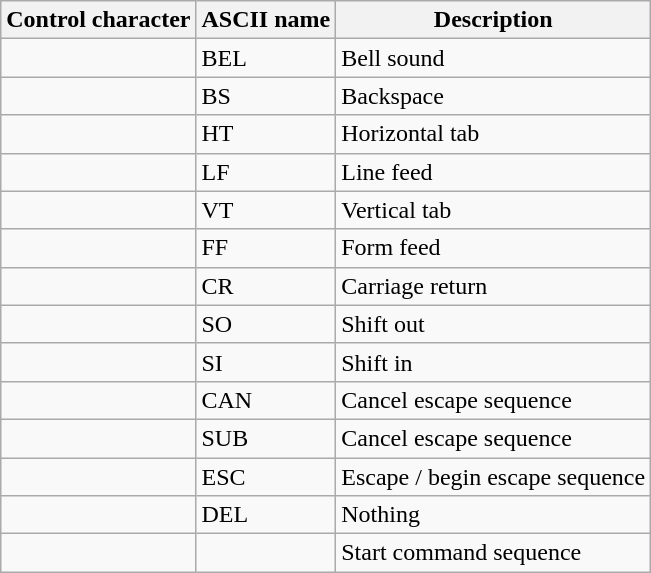<table class="wikitable">
<tr>
<th>Control character</th>
<th>ASCII name</th>
<th>Description</th>
</tr>
<tr>
<td></td>
<td>BEL</td>
<td>Bell sound</td>
</tr>
<tr>
<td></td>
<td>BS</td>
<td>Backspace</td>
</tr>
<tr>
<td></td>
<td>HT</td>
<td>Horizontal tab</td>
</tr>
<tr>
<td></td>
<td>LF</td>
<td>Line feed</td>
</tr>
<tr>
<td></td>
<td>VT</td>
<td>Vertical tab</td>
</tr>
<tr>
<td></td>
<td>FF</td>
<td>Form feed</td>
</tr>
<tr>
<td></td>
<td>CR</td>
<td>Carriage return</td>
</tr>
<tr>
<td></td>
<td>SO</td>
<td>Shift out</td>
</tr>
<tr>
<td></td>
<td>SI</td>
<td>Shift in</td>
</tr>
<tr>
<td></td>
<td>CAN</td>
<td>Cancel escape sequence</td>
</tr>
<tr>
<td></td>
<td>SUB</td>
<td>Cancel escape sequence</td>
</tr>
<tr>
<td></td>
<td>ESC</td>
<td>Escape / begin escape sequence</td>
</tr>
<tr>
<td></td>
<td>DEL</td>
<td>Nothing</td>
</tr>
<tr>
<td></td>
<td></td>
<td>Start command sequence</td>
</tr>
</table>
